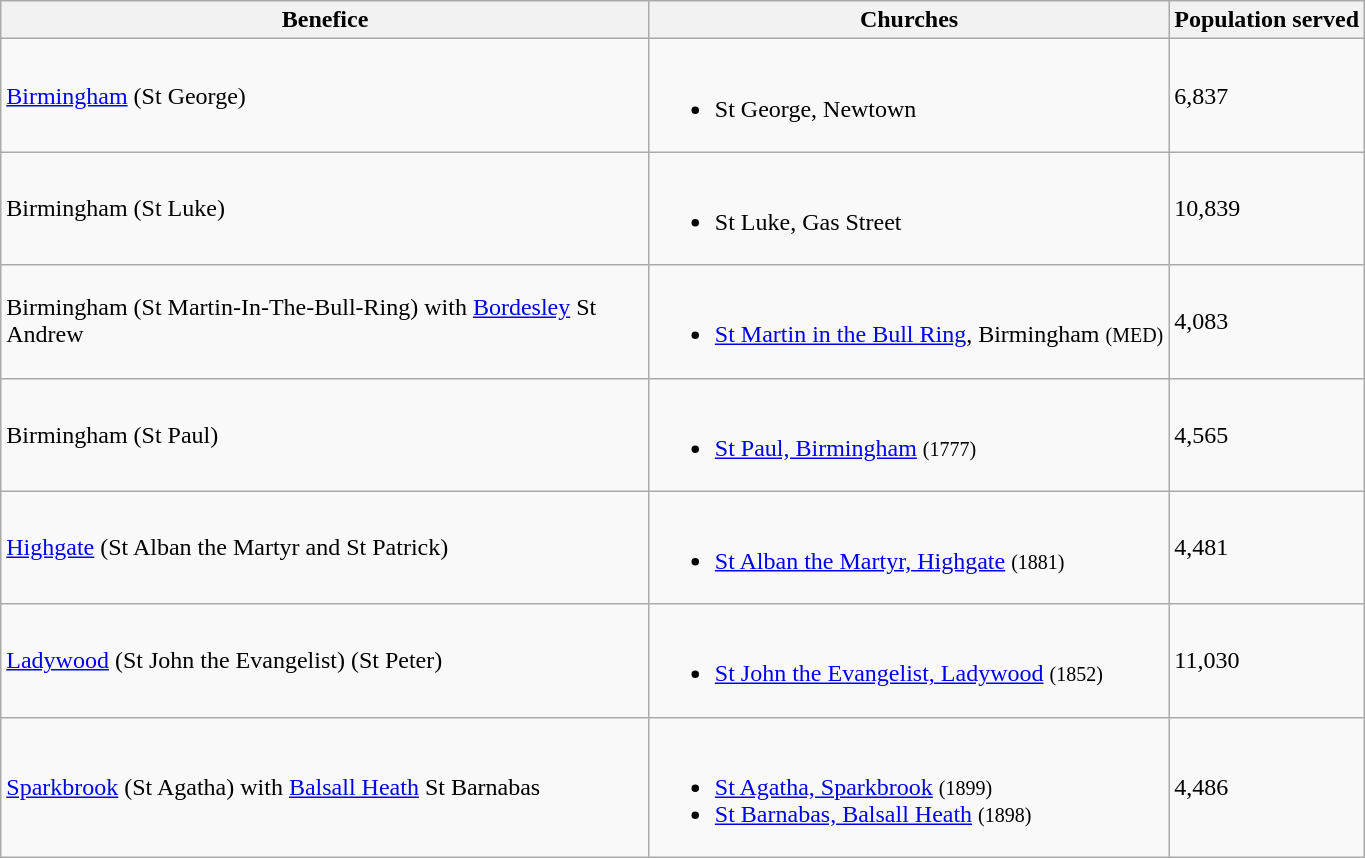<table class="wikitable">
<tr>
<th width="425">Benefice</th>
<th>Churches</th>
<th>Population served</th>
</tr>
<tr>
<td><a href='#'>Birmingham</a> (St George)</td>
<td><br><ul><li>St George, Newtown</li></ul></td>
<td>6,837</td>
</tr>
<tr>
<td>Birmingham (St Luke)</td>
<td><br><ul><li>St Luke, Gas Street</li></ul></td>
<td>10,839</td>
</tr>
<tr>
<td>Birmingham (St Martin-In-The-Bull-Ring) with <a href='#'>Bordesley</a> St Andrew</td>
<td><br><ul><li><a href='#'>St Martin in the Bull Ring</a>, Birmingham <small>(MED)</small></li></ul></td>
<td>4,083</td>
</tr>
<tr>
<td>Birmingham (St Paul)</td>
<td><br><ul><li><a href='#'>St Paul, Birmingham</a> <small>(1777)</small></li></ul></td>
<td>4,565</td>
</tr>
<tr>
<td><a href='#'>Highgate</a> (St Alban the Martyr and St Patrick)</td>
<td><br><ul><li><a href='#'>St Alban the Martyr, Highgate</a> <small>(1881)</small></li></ul></td>
<td>4,481</td>
</tr>
<tr>
<td><a href='#'>Ladywood</a> (St John the Evangelist) (St Peter)</td>
<td><br><ul><li><a href='#'>St John the Evangelist, Ladywood</a> <small>(1852)</small></li></ul></td>
<td>11,030</td>
</tr>
<tr>
<td><a href='#'>Sparkbrook</a> (St Agatha) with <a href='#'>Balsall Heath</a> St Barnabas</td>
<td><br><ul><li><a href='#'>St Agatha, Sparkbrook</a> <small>(1899)</small></li><li><a href='#'>St Barnabas, Balsall Heath</a> <small>(1898)</small></li></ul></td>
<td>4,486</td>
</tr>
</table>
